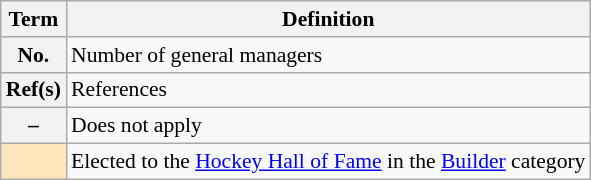<table class="wikitable" style="font-size:90%;">
<tr>
<th scope="col">Term</th>
<th scope="col">Definition</th>
</tr>
<tr>
<th scope="row">No.</th>
<td>Number of general managers</td>
</tr>
<tr>
<th scope="row">Ref(s)</th>
<td>References</td>
</tr>
<tr>
<th scope="row">–</th>
<td>Does not apply</td>
</tr>
<tr>
<th scope="row" style="background: #FFE6BD"></th>
<td>Elected to the <a href='#'>Hockey Hall of Fame</a> in the <a href='#'>Builder</a> category</td>
</tr>
</table>
